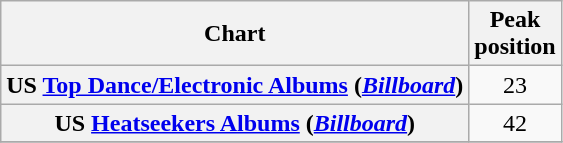<table class="wikitable plainrowheaders sortable" style="text-align:center;" border="1">
<tr>
<th scope="col">Chart</th>
<th scope="col">Peak<br>position</th>
</tr>
<tr>
<th scope="row">US <a href='#'>Top Dance/Electronic Albums</a> (<em><a href='#'>Billboard</a></em>)</th>
<td>23</td>
</tr>
<tr>
<th scope="row">US <a href='#'>Heatseekers Albums</a> (<em><a href='#'>Billboard</a></em>)</th>
<td>42</td>
</tr>
<tr>
</tr>
</table>
